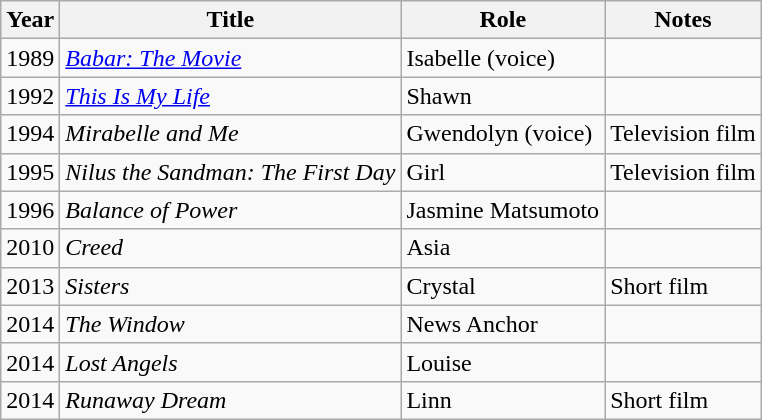<table class="wikitable sortable">
<tr>
<th>Year</th>
<th>Title</th>
<th>Role</th>
<th class="unsortable">Notes</th>
</tr>
<tr>
<td>1989</td>
<td><em><a href='#'>Babar: The Movie</a></em></td>
<td>Isabelle (voice)</td>
<td></td>
</tr>
<tr>
<td>1992</td>
<td><em><a href='#'>This Is My Life</a></em></td>
<td>Shawn</td>
<td></td>
</tr>
<tr>
<td>1994</td>
<td><em>Mirabelle and Me</em></td>
<td>Gwendolyn (voice)</td>
<td>Television film</td>
</tr>
<tr>
<td>1995</td>
<td><em>Nilus the Sandman: The First Day</em></td>
<td>Girl</td>
<td>Television film</td>
</tr>
<tr>
<td>1996</td>
<td><em>Balance of Power</em></td>
<td>Jasmine Matsumoto</td>
<td></td>
</tr>
<tr>
<td>2010</td>
<td><em>Creed</em></td>
<td>Asia</td>
<td></td>
</tr>
<tr>
<td>2013</td>
<td><em>Sisters</em></td>
<td>Crystal</td>
<td>Short film</td>
</tr>
<tr>
<td>2014</td>
<td data-sort-value="Window, The"><em>The Window</em></td>
<td>News Anchor</td>
<td></td>
</tr>
<tr>
<td>2014</td>
<td><em>Lost Angels</em></td>
<td>Louise</td>
<td></td>
</tr>
<tr>
<td>2014</td>
<td><em>Runaway Dream</em></td>
<td>Linn</td>
<td>Short film</td>
</tr>
</table>
